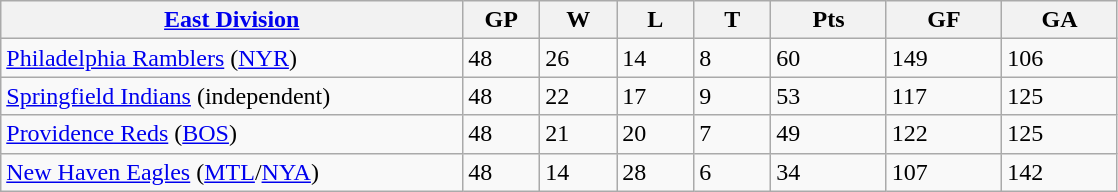<table class="wikitable">
<tr>
<th width="30%"><a href='#'>East Division</a></th>
<th width="5%">GP</th>
<th width="5%">W</th>
<th width="5%">L</th>
<th width="5%">T</th>
<th width="7.5%">Pts</th>
<th width="7.5%">GF</th>
<th width="7.5%">GA</th>
</tr>
<tr>
<td><a href='#'>Philadelphia Ramblers</a> (<a href='#'>NYR</a>)</td>
<td>48</td>
<td>26</td>
<td>14</td>
<td>8</td>
<td>60</td>
<td>149</td>
<td>106</td>
</tr>
<tr>
<td><a href='#'>Springfield Indians</a> (independent)</td>
<td>48</td>
<td>22</td>
<td>17</td>
<td>9</td>
<td>53</td>
<td>117</td>
<td>125</td>
</tr>
<tr>
<td><a href='#'>Providence Reds</a> (<a href='#'>BOS</a>)</td>
<td>48</td>
<td>21</td>
<td>20</td>
<td>7</td>
<td>49</td>
<td>122</td>
<td>125</td>
</tr>
<tr>
<td><a href='#'>New Haven Eagles</a> (<a href='#'>MTL</a>/<a href='#'>NYA</a>)</td>
<td>48</td>
<td>14</td>
<td>28</td>
<td>6</td>
<td>34</td>
<td>107</td>
<td>142</td>
</tr>
</table>
